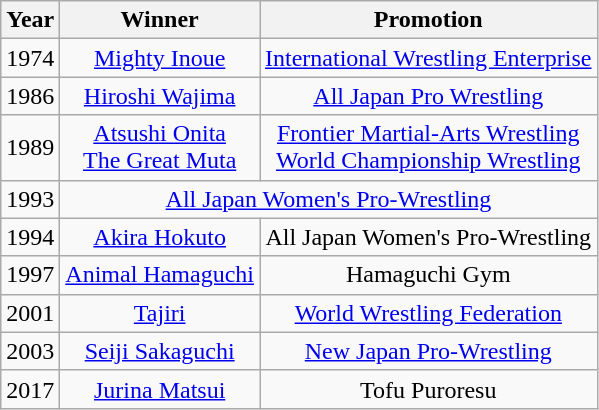<table class="wikitable sortable" style="text-align: center">
<tr>
<th>Year</th>
<th>Winner</th>
<th>Promotion</th>
</tr>
<tr>
<td>1974</td>
<td><a href='#'>Mighty Inoue</a></td>
<td><a href='#'>International Wrestling Enterprise</a></td>
</tr>
<tr>
<td>1986</td>
<td><a href='#'>Hiroshi Wajima</a></td>
<td><a href='#'>All Japan Pro Wrestling</a></td>
</tr>
<tr>
<td>1989</td>
<td><a href='#'>Atsushi Onita</a><br><a href='#'>The Great Muta</a></td>
<td><a href='#'>Frontier Martial-Arts Wrestling</a><br><a href='#'>World Championship Wrestling</a></td>
</tr>
<tr>
<td>1993</td>
<td colspan=2><a href='#'>All Japan Women's Pro-Wrestling</a></td>
</tr>
<tr>
<td>1994</td>
<td><a href='#'>Akira Hokuto</a></td>
<td>All Japan Women's Pro-Wrestling</td>
</tr>
<tr>
<td>1997</td>
<td><a href='#'>Animal Hamaguchi</a></td>
<td>Hamaguchi Gym</td>
</tr>
<tr>
<td>2001</td>
<td><a href='#'>Tajiri</a></td>
<td><a href='#'>World Wrestling Federation</a></td>
</tr>
<tr>
<td>2003</td>
<td><a href='#'>Seiji Sakaguchi</a></td>
<td><a href='#'>New Japan Pro-Wrestling</a></td>
</tr>
<tr>
<td>2017</td>
<td><a href='#'>Jurina Matsui</a></td>
<td>Tofu Puroresu</td>
</tr>
</table>
